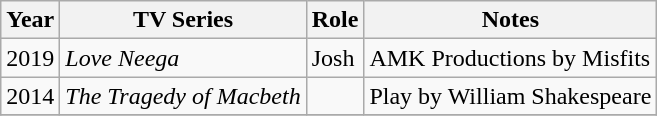<table class="wikitable">
<tr>
<th>Year</th>
<th>TV Series</th>
<th>Role</th>
<th>Notes</th>
</tr>
<tr>
<td>2019</td>
<td><em>Love Neega</em></td>
<td>Josh</td>
<td>AMK Productions by Misfits</td>
</tr>
<tr>
<td>2014</td>
<td><em>The Tragedy of Macbeth</em></td>
<td></td>
<td>Play by William Shakespeare</td>
</tr>
<tr>
</tr>
</table>
